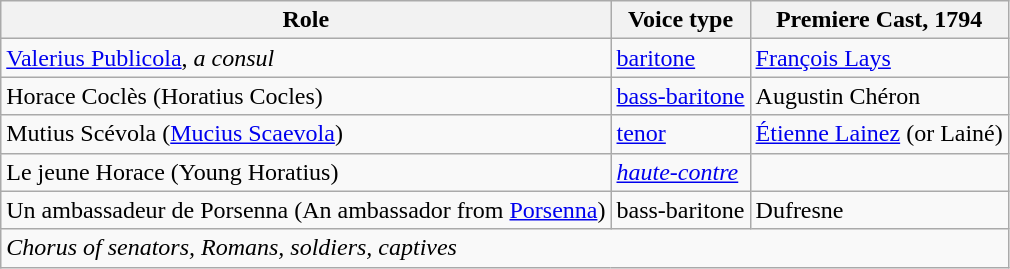<table class="wikitable">
<tr>
<th>Role</th>
<th>Voice type</th>
<th>Premiere Cast, 1794</th>
</tr>
<tr>
<td><a href='#'>Valerius Publicola</a>, <em>a consul</em></td>
<td><a href='#'>baritone</a></td>
<td><a href='#'>François Lays</a></td>
</tr>
<tr>
<td>Horace Coclès (Horatius Cocles)</td>
<td><a href='#'>bass-baritone</a></td>
<td>Augustin Chéron</td>
</tr>
<tr>
<td>Mutius Scévola (<a href='#'>Mucius Scaevola</a>)</td>
<td><a href='#'>tenor</a></td>
<td><a href='#'>Étienne Lainez</a> (or Lainé)</td>
</tr>
<tr>
<td>Le jeune Horace (Young Horatius)</td>
<td><em><a href='#'>haute-contre</a></em></td>
<td></td>
</tr>
<tr>
<td>Un ambassadeur de Porsenna (An ambassador from <a href='#'>Porsenna</a>)</td>
<td>bass-baritone</td>
<td>Dufresne</td>
</tr>
<tr>
<td colspan="3"><em>Chorus of senators, Romans, soldiers, captives</em></td>
</tr>
</table>
